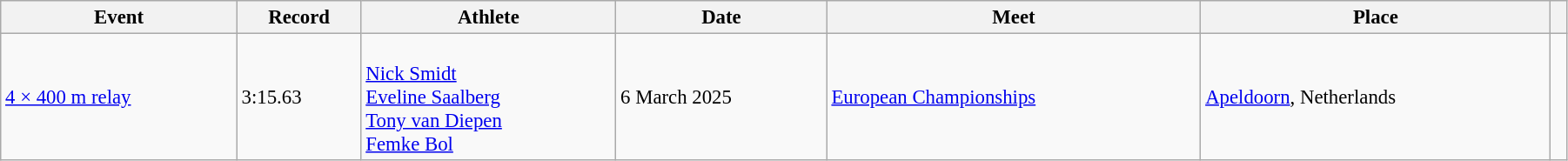<table class="wikitable" style="font-size:95%; width: 95%;">
<tr>
<th>Event</th>
<th>Record</th>
<th>Athlete</th>
<th>Date</th>
<th>Meet</th>
<th>Place</th>
<th></th>
</tr>
<tr>
<td><a href='#'>4 × 400 m relay</a></td>
<td>3:15.63</td>
<td><br><a href='#'>Nick Smidt</a><br><a href='#'>Eveline Saalberg</a><br><a href='#'>Tony van Diepen</a><br><a href='#'>Femke Bol</a></td>
<td>6 March 2025</td>
<td><a href='#'>European Championships</a></td>
<td><a href='#'>Apeldoorn</a>, Netherlands</td>
<td></td>
</tr>
</table>
